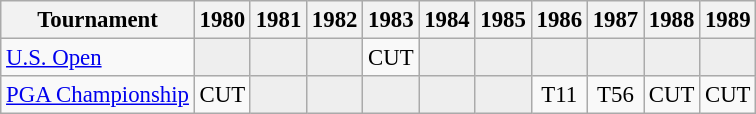<table class="wikitable" style="font-size:95%;">
<tr>
<th>Tournament</th>
<th>1980</th>
<th>1981</th>
<th>1982</th>
<th>1983</th>
<th>1984</th>
<th>1985</th>
<th>1986</th>
<th>1987</th>
<th>1988</th>
<th>1989</th>
</tr>
<tr>
<td><a href='#'>U.S. Open</a></td>
<td style="background:#eeeeee;"></td>
<td style="background:#eeeeee;"></td>
<td style="background:#eeeeee;"></td>
<td align="center">CUT</td>
<td style="background:#eeeeee;"></td>
<td style="background:#eeeeee;"></td>
<td style="background:#eeeeee;"></td>
<td style="background:#eeeeee;"></td>
<td style="background:#eeeeee;"></td>
<td style="background:#eeeeee;"></td>
</tr>
<tr>
<td><a href='#'>PGA Championship</a></td>
<td align="center">CUT</td>
<td style="background:#eeeeee;"></td>
<td style="background:#eeeeee;"></td>
<td style="background:#eeeeee;"></td>
<td style="background:#eeeeee;"></td>
<td style="background:#eeeeee;"></td>
<td align="center">T11</td>
<td align="center">T56</td>
<td align="center">CUT</td>
<td align="center">CUT</td>
</tr>
</table>
